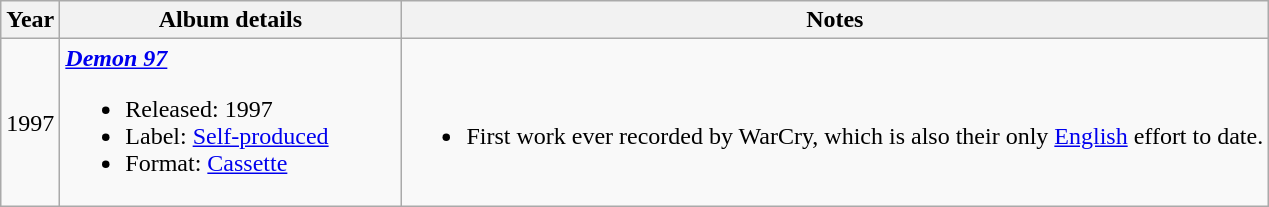<table class ="wikitable">
<tr>
<th>Year</th>
<th width="220">Album details</th>
<th>Notes</th>
</tr>
<tr>
<td>1997</td>
<td><strong><em><a href='#'>Demon 97</a></em></strong><br><ul><li>Released: 1997</li><li>Label: <a href='#'>Self-produced</a></li><li>Format: <a href='#'>Cassette</a></li></ul></td>
<td><br><ul><li>First work ever recorded by WarCry, which is also their only <a href='#'>English</a> effort to date.</li></ul></td>
</tr>
</table>
